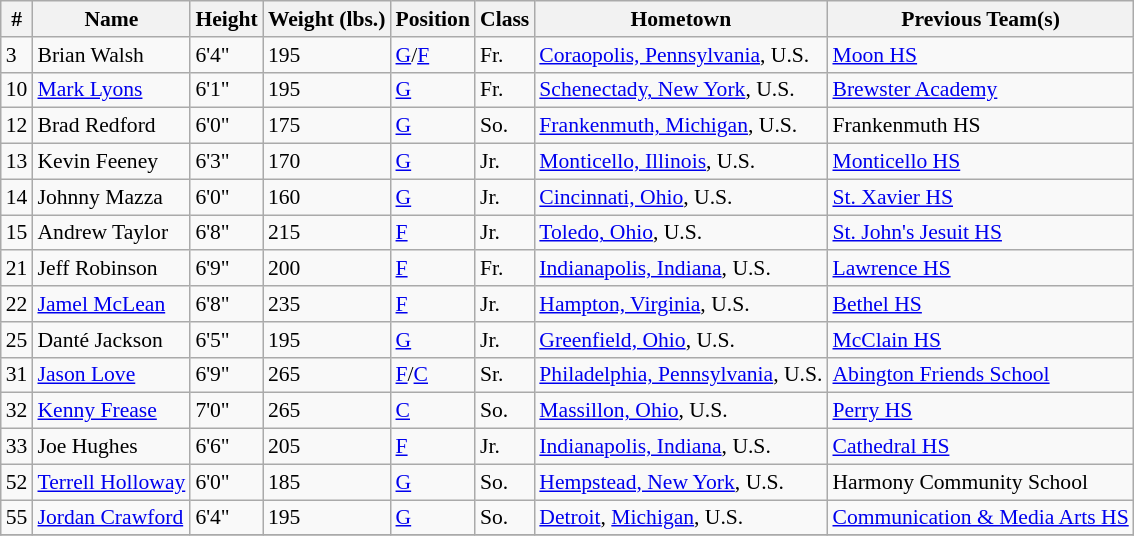<table class="wikitable" style="font-size: 90%">
<tr>
<th>#</th>
<th>Name</th>
<th>Height</th>
<th>Weight (lbs.)</th>
<th>Position</th>
<th>Class</th>
<th>Hometown</th>
<th>Previous Team(s)</th>
</tr>
<tr>
<td>3</td>
<td>Brian Walsh</td>
<td>6'4"</td>
<td>195</td>
<td><a href='#'>G</a>/<a href='#'>F</a></td>
<td>Fr.</td>
<td><a href='#'>Coraopolis, Pennsylvania</a>, U.S.</td>
<td><a href='#'>Moon HS</a></td>
</tr>
<tr>
<td>10</td>
<td><a href='#'>Mark Lyons</a></td>
<td>6'1"</td>
<td>195</td>
<td><a href='#'>G</a></td>
<td>Fr.</td>
<td><a href='#'>Schenectady, New York</a>, U.S.</td>
<td><a href='#'>Brewster Academy</a></td>
</tr>
<tr>
<td>12</td>
<td>Brad Redford</td>
<td>6'0"</td>
<td>175</td>
<td><a href='#'>G</a></td>
<td>So.</td>
<td><a href='#'>Frankenmuth, Michigan</a>, U.S.</td>
<td>Frankenmuth HS</td>
</tr>
<tr>
<td>13</td>
<td>Kevin Feeney</td>
<td>6'3"</td>
<td>170</td>
<td><a href='#'>G</a></td>
<td>Jr.</td>
<td><a href='#'>Monticello, Illinois</a>, U.S.</td>
<td><a href='#'>Monticello HS</a></td>
</tr>
<tr>
<td>14</td>
<td>Johnny Mazza</td>
<td>6'0"</td>
<td>160</td>
<td><a href='#'>G</a></td>
<td>Jr.</td>
<td><a href='#'>Cincinnati, Ohio</a>, U.S.</td>
<td><a href='#'>St. Xavier HS</a></td>
</tr>
<tr>
<td>15</td>
<td>Andrew Taylor</td>
<td>6'8"</td>
<td>215</td>
<td><a href='#'>F</a></td>
<td>Jr.</td>
<td><a href='#'>Toledo, Ohio</a>, U.S.</td>
<td><a href='#'>St. John's Jesuit HS</a></td>
</tr>
<tr>
<td>21</td>
<td>Jeff Robinson</td>
<td>6'9"</td>
<td>200</td>
<td><a href='#'>F</a></td>
<td>Fr.</td>
<td><a href='#'>Indianapolis, Indiana</a>, U.S.</td>
<td><a href='#'>Lawrence HS</a></td>
</tr>
<tr>
<td>22</td>
<td><a href='#'>Jamel McLean</a></td>
<td>6'8"</td>
<td>235</td>
<td><a href='#'>F</a></td>
<td>Jr.</td>
<td><a href='#'>Hampton, Virginia</a>, U.S.</td>
<td><a href='#'>Bethel HS</a></td>
</tr>
<tr>
<td>25</td>
<td>Danté Jackson</td>
<td>6'5"</td>
<td>195</td>
<td><a href='#'>G</a></td>
<td>Jr.</td>
<td><a href='#'>Greenfield, Ohio</a>, U.S.</td>
<td><a href='#'>McClain HS</a></td>
</tr>
<tr>
<td>31</td>
<td><a href='#'>Jason Love</a></td>
<td>6'9"</td>
<td>265</td>
<td><a href='#'>F</a>/<a href='#'>C</a></td>
<td>Sr.</td>
<td><a href='#'>Philadelphia, Pennsylvania</a>, U.S.</td>
<td><a href='#'>Abington Friends School</a></td>
</tr>
<tr>
<td>32</td>
<td><a href='#'>Kenny Frease</a></td>
<td>7'0"</td>
<td>265</td>
<td><a href='#'>C</a></td>
<td>So.</td>
<td><a href='#'>Massillon, Ohio</a>, U.S.</td>
<td><a href='#'>Perry HS</a></td>
</tr>
<tr>
<td>33</td>
<td>Joe Hughes</td>
<td>6'6"</td>
<td>205</td>
<td><a href='#'>F</a></td>
<td>Jr.</td>
<td><a href='#'>Indianapolis, Indiana</a>, U.S.</td>
<td><a href='#'>Cathedral HS</a></td>
</tr>
<tr>
<td>52</td>
<td><a href='#'>Terrell Holloway</a></td>
<td>6'0"</td>
<td>185</td>
<td><a href='#'>G</a></td>
<td>So.</td>
<td><a href='#'>Hempstead, New York</a>, U.S.</td>
<td>Harmony Community School</td>
</tr>
<tr>
<td>55</td>
<td><a href='#'>Jordan Crawford</a></td>
<td>6'4"</td>
<td>195</td>
<td><a href='#'>G</a></td>
<td>So.</td>
<td><a href='#'>Detroit</a>, <a href='#'>Michigan</a>, U.S.</td>
<td><a href='#'>Communication & Media Arts HS</a></td>
</tr>
<tr>
</tr>
</table>
